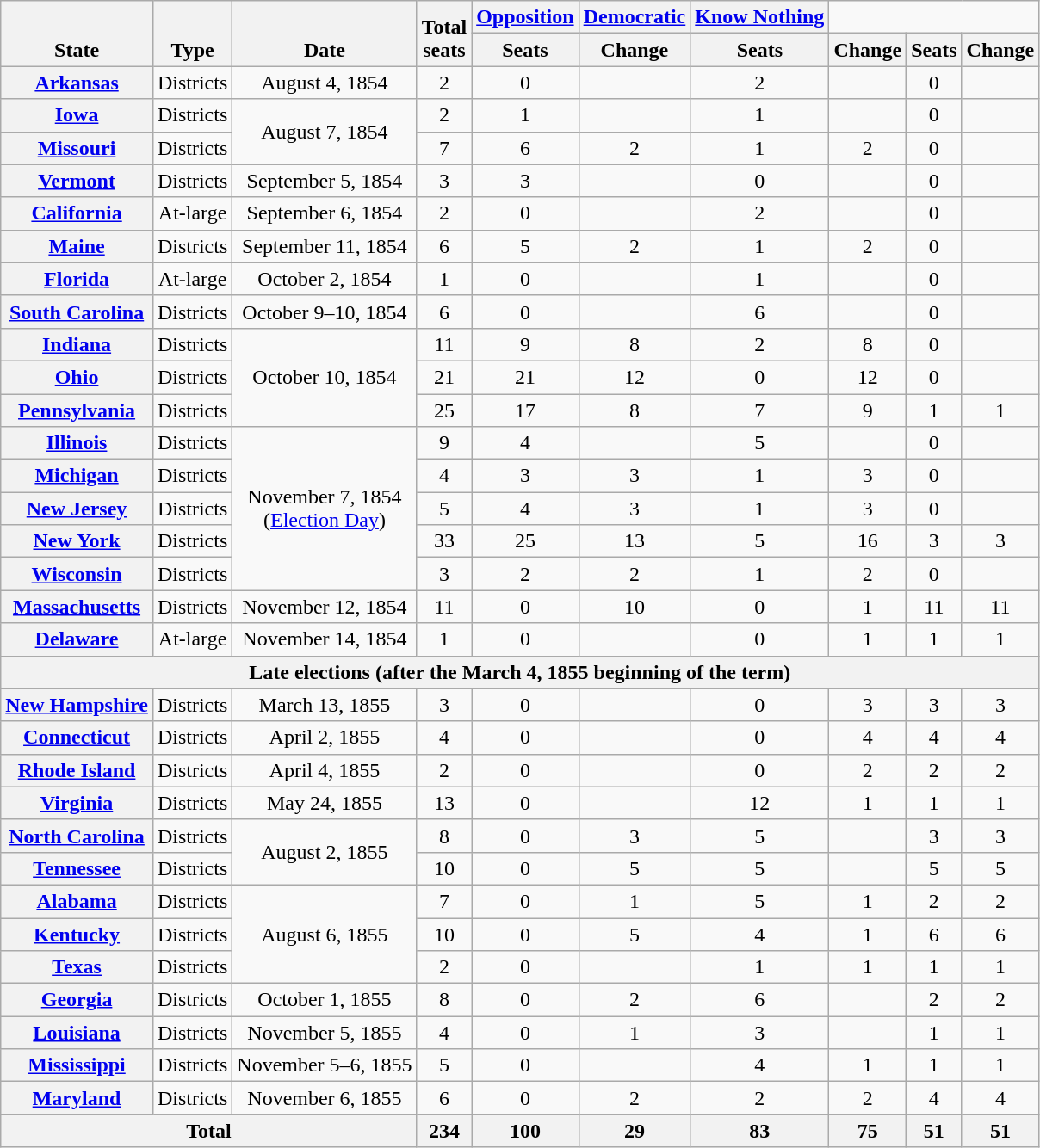<table class="wikitable sortable" style="text-align:center">
<tr valign="bottom">
<th rowspan=2>State</th>
<th rowspan=2>Type</th>
<th rowspan=2 data-sort-type=date>Date</th>
<th rowspan=2>Total<br>seats</th>
<th><a href='#'>Opposition</a></th>
<th><a href='#'>Democratic</a></th>
<th><a href='#'>Know Nothing</a></th>
</tr>
<tr>
<th>Seats</th>
<th>Change</th>
<th>Seats</th>
<th>Change</th>
<th>Seats</th>
<th>Change</th>
</tr>
<tr>
<th><a href='#'>Arkansas</a></th>
<td>Districts</td>
<td>August 4, 1854</td>
<td>2</td>
<td>0</td>
<td></td>
<td>2</td>
<td></td>
<td>0</td>
<td></td>
</tr>
<tr>
<th><a href='#'>Iowa</a></th>
<td>Districts</td>
<td rowspan=2>August 7, 1854</td>
<td>2</td>
<td>1</td>
<td></td>
<td>1</td>
<td></td>
<td>0</td>
<td></td>
</tr>
<tr>
<th><a href='#'>Missouri</a></th>
<td>Districts</td>
<td>7</td>
<td>6</td>
<td>2</td>
<td>1</td>
<td>2</td>
<td>0</td>
<td></td>
</tr>
<tr>
<th><a href='#'>Vermont</a></th>
<td>Districts</td>
<td>September 5, 1854</td>
<td>3</td>
<td>3</td>
<td></td>
<td>0</td>
<td></td>
<td>0</td>
<td></td>
</tr>
<tr>
<th><a href='#'>California</a></th>
<td>At-large</td>
<td>September 6, 1854</td>
<td>2</td>
<td>0</td>
<td></td>
<td>2</td>
<td></td>
<td>0</td>
<td></td>
</tr>
<tr>
<th><a href='#'>Maine</a></th>
<td>Districts</td>
<td>September 11, 1854</td>
<td>6</td>
<td>5</td>
<td>2</td>
<td>1</td>
<td>2</td>
<td>0</td>
<td></td>
</tr>
<tr>
<th><a href='#'>Florida</a></th>
<td>At-large</td>
<td>October 2, 1854</td>
<td>1</td>
<td>0</td>
<td></td>
<td>1</td>
<td></td>
<td>0</td>
<td></td>
</tr>
<tr>
<th><a href='#'>South Carolina</a></th>
<td>Districts</td>
<td data-sort-value="October 10, 1854">October 9–10, 1854</td>
<td>6</td>
<td>0</td>
<td></td>
<td>6</td>
<td></td>
<td>0</td>
<td></td>
</tr>
<tr>
<th><a href='#'>Indiana</a></th>
<td>Districts</td>
<td rowspan=3>October 10, 1854</td>
<td>11</td>
<td>9</td>
<td>8</td>
<td>2</td>
<td>8</td>
<td>0</td>
<td></td>
</tr>
<tr>
<th><a href='#'>Ohio</a></th>
<td>Districts</td>
<td>21</td>
<td>21</td>
<td>12</td>
<td>0</td>
<td>12</td>
<td>0</td>
<td></td>
</tr>
<tr>
<th><a href='#'>Pennsylvania</a></th>
<td>Districts</td>
<td>25</td>
<td>17</td>
<td>8</td>
<td>7</td>
<td>9</td>
<td>1</td>
<td>1</td>
</tr>
<tr>
<th><a href='#'>Illinois</a></th>
<td>Districts</td>
<td rowspan=5 data-sort-value="November 7, 1854">November 7, 1854<br>(<a href='#'>Election Day</a>)</td>
<td>9</td>
<td>4</td>
<td></td>
<td>5</td>
<td></td>
<td>0</td>
<td></td>
</tr>
<tr>
<th><a href='#'>Michigan</a></th>
<td>Districts</td>
<td>4</td>
<td>3</td>
<td>3</td>
<td>1</td>
<td>3</td>
<td>0</td>
<td></td>
</tr>
<tr>
<th><a href='#'>New Jersey</a></th>
<td>Districts</td>
<td>5</td>
<td>4</td>
<td>3</td>
<td>1</td>
<td>3</td>
<td>0</td>
<td></td>
</tr>
<tr>
<th><a href='#'>New York</a></th>
<td>Districts</td>
<td>33</td>
<td>25</td>
<td>13</td>
<td>5</td>
<td>16</td>
<td>3</td>
<td>3</td>
</tr>
<tr>
<th><a href='#'>Wisconsin</a></th>
<td>Districts</td>
<td>3</td>
<td>2</td>
<td>2</td>
<td>1</td>
<td>2</td>
<td>0</td>
<td></td>
</tr>
<tr>
<th><a href='#'>Massachusetts</a></th>
<td>Districts</td>
<td>November 12, 1854</td>
<td>11</td>
<td>0</td>
<td>10</td>
<td>0</td>
<td>1</td>
<td>11</td>
<td>11</td>
</tr>
<tr>
<th><a href='#'>Delaware</a></th>
<td>At-large</td>
<td>November 14, 1854</td>
<td>1</td>
<td>0</td>
<td></td>
<td>0</td>
<td>1</td>
<td>1</td>
<td>1</td>
</tr>
<tr>
<th data-sort-value="March 5, 1855" colspan=10>Late elections (after the March 4, 1855 beginning of the term)</th>
</tr>
<tr>
<th><a href='#'>New Hampshire</a></th>
<td>Districts</td>
<td>March 13, 1855</td>
<td>3</td>
<td>0</td>
<td></td>
<td>0</td>
<td>3</td>
<td>3</td>
<td>3</td>
</tr>
<tr>
<th><a href='#'>Connecticut</a></th>
<td>Districts</td>
<td>April 2, 1855</td>
<td>4</td>
<td>0</td>
<td></td>
<td>0</td>
<td>4</td>
<td>4</td>
<td>4</td>
</tr>
<tr>
<th><a href='#'>Rhode Island</a></th>
<td>Districts</td>
<td>April 4, 1855</td>
<td>2</td>
<td>0</td>
<td></td>
<td>0</td>
<td>2</td>
<td>2</td>
<td>2</td>
</tr>
<tr>
<th><a href='#'>Virginia</a></th>
<td>Districts</td>
<td>May 24, 1855</td>
<td>13</td>
<td>0</td>
<td></td>
<td>12</td>
<td>1</td>
<td>1</td>
<td>1</td>
</tr>
<tr>
<th><a href='#'>North Carolina</a></th>
<td>Districts</td>
<td rowspan=2>August 2, 1855</td>
<td>8</td>
<td>0</td>
<td>3</td>
<td>5</td>
<td></td>
<td>3</td>
<td>3</td>
</tr>
<tr>
<th><a href='#'>Tennessee</a></th>
<td>Districts</td>
<td>10</td>
<td>0</td>
<td>5</td>
<td>5</td>
<td></td>
<td>5</td>
<td>5</td>
</tr>
<tr>
<th><a href='#'>Alabama</a></th>
<td>Districts</td>
<td rowspan=3>August 6, 1855</td>
<td>7</td>
<td>0</td>
<td>1</td>
<td>5</td>
<td>1</td>
<td>2</td>
<td>2</td>
</tr>
<tr>
<th><a href='#'>Kentucky</a></th>
<td>Districts</td>
<td>10</td>
<td>0</td>
<td>5</td>
<td>4</td>
<td>1</td>
<td>6</td>
<td>6</td>
</tr>
<tr>
<th><a href='#'>Texas</a></th>
<td>Districts</td>
<td>2</td>
<td>0</td>
<td></td>
<td>1</td>
<td>1</td>
<td>1</td>
<td>1</td>
</tr>
<tr>
<th><a href='#'>Georgia</a></th>
<td>Districts</td>
<td>October 1, 1855</td>
<td>8</td>
<td>0</td>
<td>2</td>
<td>6</td>
<td></td>
<td>2</td>
<td>2</td>
</tr>
<tr>
<th><a href='#'>Louisiana</a></th>
<td>Districts</td>
<td>November 5, 1855</td>
<td>4</td>
<td>0</td>
<td>1</td>
<td>3</td>
<td></td>
<td>1</td>
<td>1</td>
</tr>
<tr>
<th><a href='#'>Mississippi</a></th>
<td>Districts</td>
<td data-sort-value="November 6, 1855">November 5–6, 1855</td>
<td>5</td>
<td>0</td>
<td></td>
<td>4</td>
<td>1</td>
<td>1</td>
<td>1</td>
</tr>
<tr>
<th><a href='#'>Maryland</a></th>
<td>Districts</td>
<td>November 6, 1855</td>
<td>6</td>
<td>0</td>
<td>2</td>
<td>2</td>
<td>2</td>
<td>4</td>
<td>4</td>
</tr>
<tr>
<th colspan=3>Total</th>
<th>234</th>
<th>100<br></th>
<th>29</th>
<th>83<br></th>
<th>75</th>
<th>51<br></th>
<th>51</th>
</tr>
</table>
